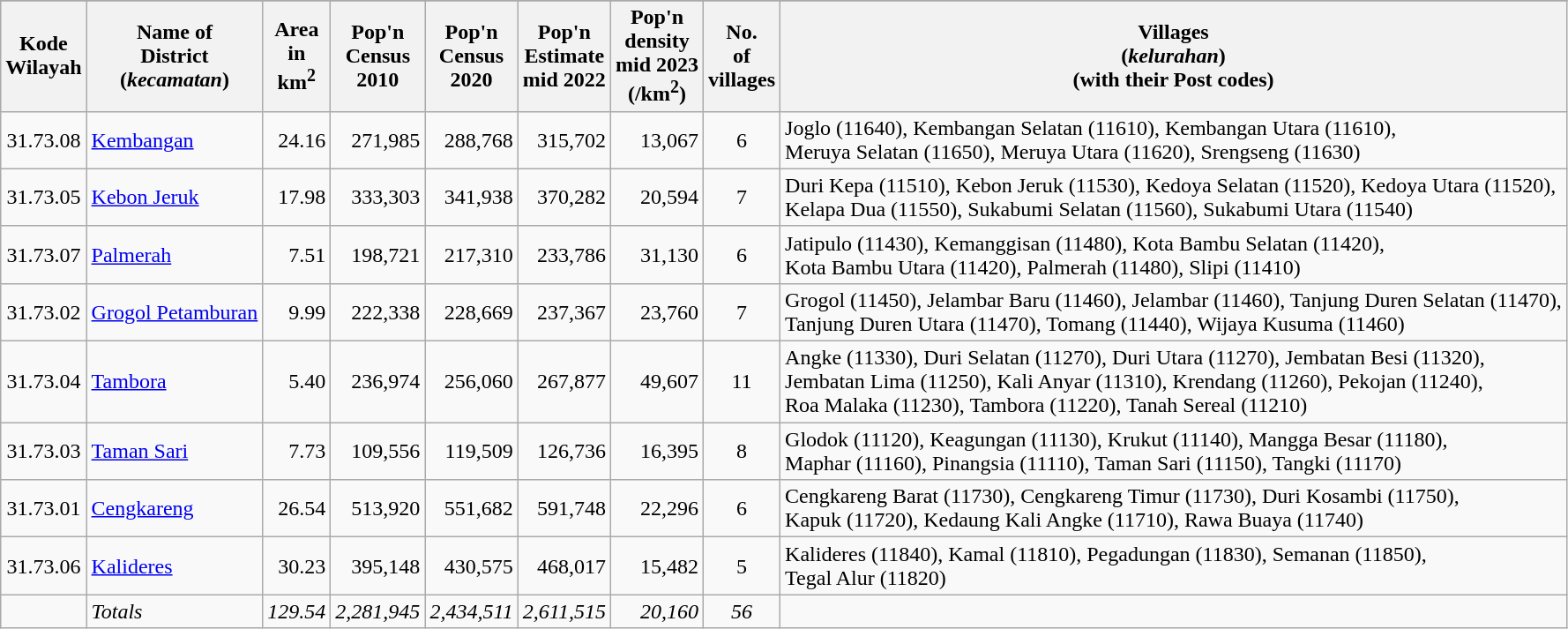<table class="wikitable" style="text-align:right;">
<tr>
</tr>
<tr>
<th>Kode <br>Wilayah</th>
<th>Name of <br>District<br>(<em>kecamatan</em>)</th>
<th>Area <br> in <br>km<sup>2</sup></th>
<th>Pop'n<br>Census<br>2010</th>
<th>Pop'n<br>Census<br>2020</th>
<th>Pop'n<br>Estimate<br>mid 2022</th>
<th>Pop'n <br> density <br> mid 2023 <br>(/km<sup>2</sup>)</th>
<th>No. <br>of<br>villages</th>
<th>Villages <br>(<em>kelurahan</em>)<br>(with their Post codes)</th>
</tr>
<tr>
<td align="center">31.73.08</td>
<td style="text-align:left;"><a href='#'>Kembangan</a></td>
<td>24.16</td>
<td>271,985</td>
<td>288,768</td>
<td>315,702</td>
<td>13,067</td>
<td align="center">6</td>
<td style="text-align:left;">Joglo (11640), Kembangan Selatan (11610), Kembangan Utara (11610), <br>Meruya Selatan (11650), Meruya Utara (11620), Srengseng (11630)</td>
</tr>
<tr>
<td align="center">31.73.05</td>
<td style="text-align:left;"><a href='#'>Kebon Jeruk</a></td>
<td>17.98</td>
<td>333,303</td>
<td>341,938</td>
<td>370,282</td>
<td>20,594</td>
<td align="center">7</td>
<td style="text-align:left;">Duri Kepa (11510), Kebon Jeruk (11530), Kedoya Selatan (11520), Kedoya Utara (11520), <br>Kelapa Dua (11550), Sukabumi Selatan (11560), Sukabumi Utara (11540)</td>
</tr>
<tr>
<td align="center">31.73.07</td>
<td style="text-align:left;"><a href='#'>Palmerah</a></td>
<td>7.51</td>
<td>198,721</td>
<td>217,310</td>
<td>233,786</td>
<td>31,130</td>
<td align="center">6</td>
<td style="text-align:left;">Jatipulo (11430), Kemanggisan (11480), Kota Bambu Selatan (11420), <br>Kota Bambu Utara (11420), Palmerah (11480), Slipi (11410)</td>
</tr>
<tr>
<td align="center">31.73.02</td>
<td style="text-align:left;"><a href='#'>Grogol Petamburan</a></td>
<td>9.99</td>
<td>222,338</td>
<td>228,669</td>
<td>237,367</td>
<td>23,760</td>
<td align="center">7</td>
<td style="text-align:left;">Grogol (11450), Jelambar Baru (11460), Jelambar (11460), Tanjung Duren Selatan (11470), <br>Tanjung Duren Utara (11470), Tomang (11440), Wijaya Kusuma (11460)</td>
</tr>
<tr>
<td align="center">31.73.04</td>
<td style="text-align:left;"><a href='#'>Tambora</a></td>
<td>5.40</td>
<td>236,974</td>
<td>256,060</td>
<td>267,877</td>
<td>49,607</td>
<td align="center">11</td>
<td style="text-align:left;">Angke (11330), Duri Selatan (11270), Duri Utara (11270), Jembatan Besi (11320), <br>Jembatan Lima (11250), Kali Anyar (11310), Krendang (11260), Pekojan (11240), <br>Roa Malaka (11230), Tambora (11220), Tanah Sereal (11210)</td>
</tr>
<tr>
<td align="center">31.73.03</td>
<td style="text-align:left;"><a href='#'>Taman Sari</a></td>
<td>7.73</td>
<td>109,556</td>
<td>119,509</td>
<td>126,736</td>
<td>16,395</td>
<td align="center">8</td>
<td style="text-align:left;">Glodok (11120), Keagungan (11130), Krukut (11140), Mangga Besar (11180), <br>Maphar (11160), Pinangsia (11110), Taman Sari (11150), Tangki (11170)</td>
</tr>
<tr>
<td align="center">31.73.01</td>
<td style="text-align:left;"><a href='#'>Cengkareng</a></td>
<td>26.54</td>
<td>513,920</td>
<td>551,682</td>
<td>591,748</td>
<td>22,296</td>
<td align="center">6</td>
<td style="text-align:left;">Cengkareng Barat (11730), Cengkareng Timur (11730), Duri Kosambi (11750), <br>Kapuk (11720), Kedaung Kali Angke (11710), Rawa Buaya (11740)</td>
</tr>
<tr>
<td align="center">31.73.06</td>
<td style="text-align:left;"><a href='#'>Kalideres</a></td>
<td>30.23</td>
<td>395,148</td>
<td>430,575</td>
<td>468,017</td>
<td>15,482</td>
<td align="center">5</td>
<td style="text-align:left;">Kalideres (11840), Kamal (11810), Pegadungan (11830), Semanan (11850), <br>Tegal Alur (11820)</td>
</tr>
<tr>
<td align="center"></td>
<td style="text-align:left;"><em>Totals</em></td>
<td><em>129.54</em></td>
<td><em>2,281,945</em></td>
<td><em>2,434,511</em></td>
<td><em>2,611,515</em></td>
<td><em>20,160</em></td>
<td align="center"><em>56</em></td>
<td></td>
</tr>
</table>
